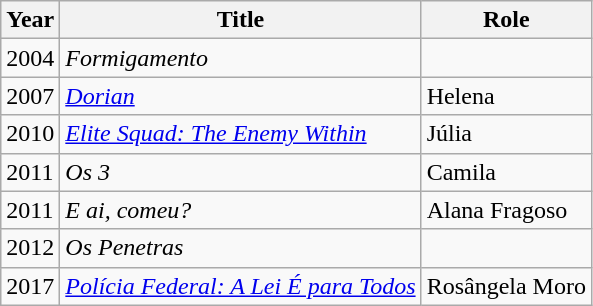<table class="wikitable">
<tr>
<th>Year</th>
<th>Title</th>
<th>Role</th>
</tr>
<tr>
<td>2004</td>
<td><em>Formigamento</em></td>
<td></td>
</tr>
<tr>
<td>2007</td>
<td><em><a href='#'>Dorian</a></em></td>
<td>Helena</td>
</tr>
<tr>
<td>2010</td>
<td><em><a href='#'>Elite Squad: The Enemy Within</a></em></td>
<td>Júlia</td>
</tr>
<tr>
<td>2011</td>
<td><em>Os 3</em></td>
<td>Camila</td>
</tr>
<tr>
<td>2011</td>
<td><em>E ai, comeu?</em></td>
<td>Alana Fragoso</td>
</tr>
<tr>
<td>2012</td>
<td><em>Os Penetras</em></td>
<td></td>
</tr>
<tr>
<td>2017</td>
<td><em><a href='#'>Polícia Federal: A Lei É para Todos</a></em></td>
<td>Rosângela Moro</td>
</tr>
</table>
